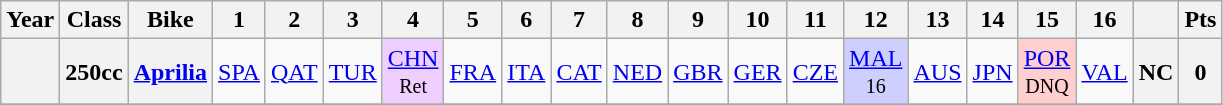<table class="wikitable" style="text-align:center">
<tr>
<th>Year</th>
<th>Class</th>
<th>Bike</th>
<th>1</th>
<th>2</th>
<th>3</th>
<th>4</th>
<th>5</th>
<th>6</th>
<th>7</th>
<th>8</th>
<th>9</th>
<th>10</th>
<th>11</th>
<th>12</th>
<th>13</th>
<th>14</th>
<th>15</th>
<th>16</th>
<th></th>
<th>Pts</th>
</tr>
<tr>
<th align="left"></th>
<th align="left">250cc</th>
<th align="left"><a href='#'>Aprilia</a></th>
<td><a href='#'>SPA</a></td>
<td><a href='#'>QAT</a></td>
<td><a href='#'>TUR</a></td>
<td style="background:#EFCFFF;"><a href='#'>CHN</a><br><small>Ret</small></td>
<td><a href='#'>FRA</a></td>
<td><a href='#'>ITA</a></td>
<td><a href='#'>CAT</a></td>
<td><a href='#'>NED</a></td>
<td><a href='#'>GBR</a></td>
<td><a href='#'>GER</a></td>
<td><a href='#'>CZE</a></td>
<td style="background:#cfcfff;"><a href='#'>MAL</a><br><small>16</small></td>
<td><a href='#'>AUS</a></td>
<td><a href='#'>JPN</a></td>
<td style="background:#ffcfcf;"><a href='#'>POR</a><br><small>DNQ</small></td>
<td><a href='#'>VAL</a></td>
<th>NC</th>
<th>0</th>
</tr>
<tr>
</tr>
</table>
